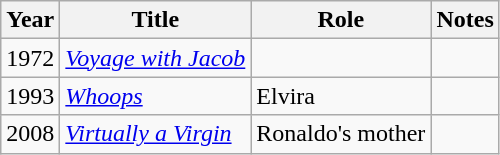<table class="wikitable sortable">
<tr>
<th>Year</th>
<th>Title</th>
<th>Role</th>
<th class="unsortable">Notes</th>
</tr>
<tr>
<td>1972</td>
<td><em><a href='#'>Voyage with Jacob</a></em></td>
<td></td>
<td></td>
</tr>
<tr>
<td>1993</td>
<td><em><a href='#'>Whoops</a></em></td>
<td>Elvira</td>
<td></td>
</tr>
<tr>
<td>2008</td>
<td><em><a href='#'>Virtually a Virgin</a></em></td>
<td>Ronaldo's mother</td>
<td></td>
</tr>
</table>
